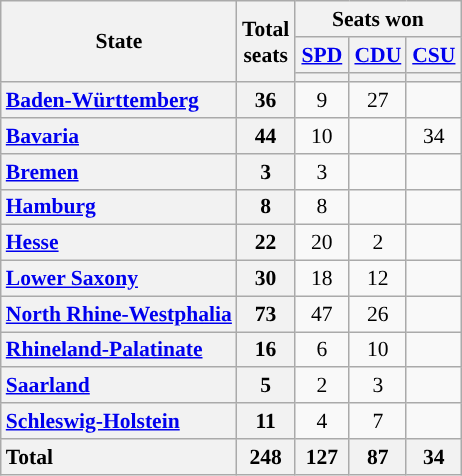<table class="wikitable" style="text-align:center; font-size: 0.9em;">
<tr>
<th rowspan="3">State</th>
<th rowspan="3">Total<br>seats</th>
<th colspan="3">Seats won</th>
</tr>
<tr>
<th class="unsortable" style="width:30px;"><a href='#'>SPD</a></th>
<th class="unsortable" style="width:30px;"><a href='#'>CDU</a></th>
<th class="unsortable" style="width:30px;"><a href='#'>CSU</a></th>
</tr>
<tr>
<th style="background:"></th>
<th style="background:"></th>
<th style="background:"></th>
</tr>
<tr>
<th style="text-align: left;"><a href='#'>Baden-Württemberg</a></th>
<th>36</th>
<td>9</td>
<td>27</td>
<td></td>
</tr>
<tr>
<th style="text-align: left;"><a href='#'>Bavaria</a></th>
<th>44</th>
<td>10</td>
<td></td>
<td>34</td>
</tr>
<tr>
<th style="text-align: left;"><a href='#'>Bremen</a></th>
<th>3</th>
<td>3</td>
<td></td>
<td></td>
</tr>
<tr>
<th style="text-align: left;"><a href='#'>Hamburg</a></th>
<th>8</th>
<td>8</td>
<td></td>
<td></td>
</tr>
<tr>
<th style="text-align: left;"><a href='#'>Hesse</a></th>
<th>22</th>
<td>20</td>
<td>2</td>
<td></td>
</tr>
<tr>
<th style="text-align: left;"><a href='#'>Lower Saxony</a></th>
<th>30</th>
<td>18</td>
<td>12</td>
<td></td>
</tr>
<tr>
<th style="text-align: left;"><a href='#'>North Rhine-Westphalia</a></th>
<th>73</th>
<td>47</td>
<td>26</td>
<td></td>
</tr>
<tr>
<th style="text-align: left;"><a href='#'>Rhineland-Palatinate</a></th>
<th>16</th>
<td>6</td>
<td>10</td>
<td></td>
</tr>
<tr>
<th style="text-align: left;"><a href='#'>Saarland</a></th>
<th>5</th>
<td>2</td>
<td>3</td>
<td></td>
</tr>
<tr>
<th style="text-align: left;"><a href='#'>Schleswig-Holstein</a></th>
<th>11</th>
<td>4</td>
<td>7</td>
<td></td>
</tr>
<tr class="sortbottom">
<th style="text-align: left;">Total</th>
<th>248</th>
<th>127</th>
<th>87</th>
<th>34</th>
</tr>
</table>
